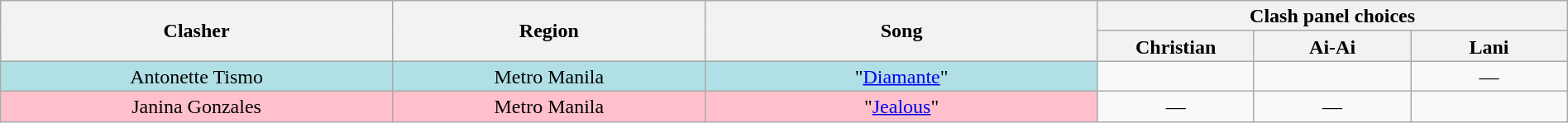<table class="wikitable" style="text-align:center; line-height:17px; width:100%;">
<tr>
<th rowspan="2" width="25%">Clasher</th>
<th rowspan="2">Region</th>
<th rowspan="2" width="25%">Song</th>
<th colspan="3" width="30%">Clash panel choices</th>
</tr>
<tr>
<th width="10%">Christian</th>
<th width="10%">Ai-Ai</th>
<th width="10%">Lani</th>
</tr>
<tr>
<td style="background:#b0e0e6;">Antonette Tismo</td>
<td style="background:#b0e0e6;">Metro Manila</td>
<td style="background:#b0e0e6;">"<a href='#'>Diamante</a>"</td>
<td><strong></strong></td>
<td><strong></strong></td>
<td>—</td>
</tr>
<tr>
<td style="background:pink;">Janina Gonzales</td>
<td style="background:pink;">Metro Manila</td>
<td style="background:pink;">"<a href='#'>Jealous</a>"</td>
<td>—</td>
<td>—</td>
<td><strong></strong></td>
</tr>
</table>
